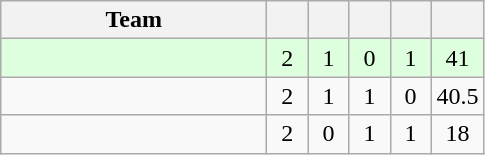<table class="wikitable" style="text-align:center; float:left; margin-right:1em">
<tr>
<th width="170">Team</th>
<th width="20"></th>
<th width="20"></th>
<th width="20"></th>
<th width="20"></th>
<th width="20"></th>
</tr>
<tr bgcolor="#ddffdd">
<td align=left></td>
<td>2</td>
<td>1</td>
<td>0</td>
<td>1</td>
<td>41</td>
</tr>
<tr>
<td align=left></td>
<td>2</td>
<td>1</td>
<td>1</td>
<td>0</td>
<td>40.5</td>
</tr>
<tr>
<td align=left></td>
<td>2</td>
<td>0</td>
<td>1</td>
<td>1</td>
<td>18</td>
</tr>
</table>
